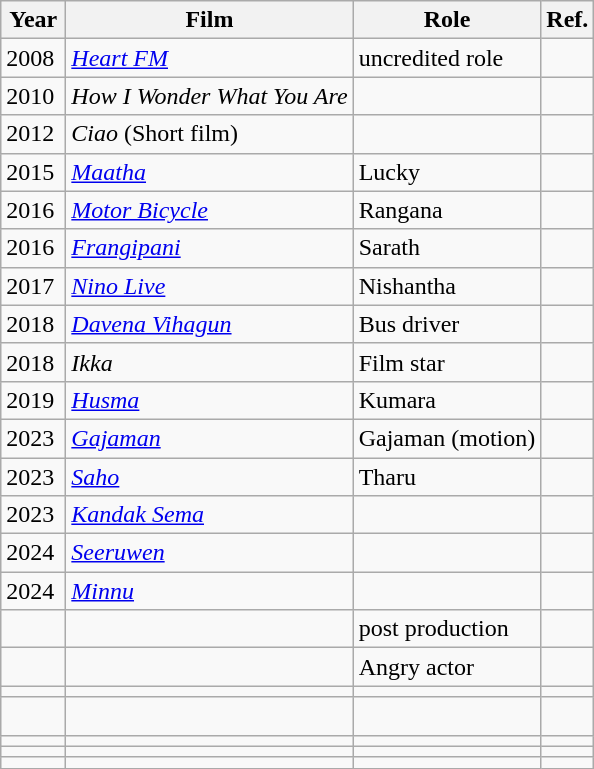<table class="wikitable">
<tr>
<th>Year</th>
<th>Film</th>
<th>Role</th>
<th>Ref.</th>
</tr>
<tr>
<td>2008</td>
<td><em><a href='#'>Heart FM</a></em></td>
<td>uncredited role</td>
<td></td>
</tr>
<tr>
<td>2010</td>
<td><em>How I Wonder What You Are</em></td>
<td></td>
<td></td>
</tr>
<tr>
<td>2012</td>
<td><em>Ciao</em> (Short film)</td>
<td></td>
<td></td>
</tr>
<tr>
<td>2015</td>
<td><em><a href='#'>Maatha</a></em></td>
<td>Lucky</td>
<td></td>
</tr>
<tr>
<td>2016</td>
<td><em><a href='#'>Motor Bicycle</a></em></td>
<td>Rangana</td>
<td></td>
</tr>
<tr>
<td>2016</td>
<td><em><a href='#'>Frangipani</a></em></td>
<td>Sarath</td>
<td></td>
</tr>
<tr>
<td>2017</td>
<td><em><a href='#'>Nino Live</a></em></td>
<td>Nishantha</td>
<td></td>
</tr>
<tr>
<td>2018</td>
<td><em><a href='#'>Davena Vihagun</a></em></td>
<td>Bus driver</td>
<td></td>
</tr>
<tr>
<td>2018 </td>
<td><em>Ikka</em></td>
<td>Film star</td>
<td></td>
</tr>
<tr>
<td>2019 </td>
<td><em><a href='#'>Husma</a></em></td>
<td>Kumara</td>
<td></td>
</tr>
<tr>
<td>2023</td>
<td><em><a href='#'>Gajaman</a></em></td>
<td>Gajaman (motion)</td>
<td></td>
</tr>
<tr>
<td>2023</td>
<td><em><a href='#'>Saho</a></em></td>
<td>Tharu</td>
<td></td>
</tr>
<tr>
<td>2023</td>
<td><em><a href='#'>Kandak Sema</a></em></td>
<td></td>
<td></td>
</tr>
<tr>
<td>2024</td>
<td><em><a href='#'>Seeruwen</a></em></td>
<td></td>
<td></td>
</tr>
<tr>
<td>2024</td>
<td><em><a href='#'>Minnu</a></em></td>
<td></td>
<td></td>
</tr>
<tr>
<td></td>
<td></td>
<td>post production</td>
<td></td>
</tr>
<tr>
<td></td>
<td></td>
<td>Angry actor</td>
<td></td>
</tr>
<tr>
<td></td>
<td></td>
<td></td>
<td></td>
</tr>
<tr>
<td> </td>
<td></td>
<td></td>
<td></td>
</tr>
<tr>
<td></td>
<td></td>
<td></td>
<td></td>
</tr>
<tr>
<td></td>
<td></td>
<td></td>
<td></td>
</tr>
<tr>
<td></td>
<td></td>
<td></td>
<td></td>
</tr>
</table>
